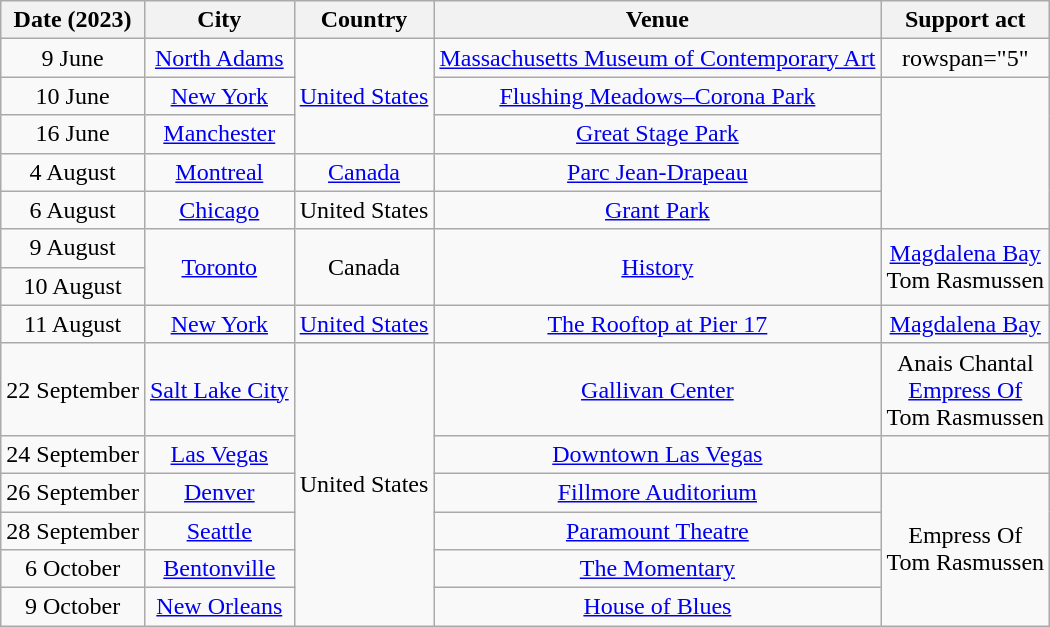<table class="wikitable" style="text-align:center;">
<tr>
<th>Date (2023)</th>
<th>City</th>
<th>Country</th>
<th>Venue</th>
<th>Support act</th>
</tr>
<tr>
<td>9 June</td>
<td><a href='#'>North Adams</a></td>
<td rowspan="3"><a href='#'>United States</a></td>
<td><a href='#'>Massachusetts Museum of Contemporary Art</a></td>
<td>rowspan="5" </td>
</tr>
<tr>
<td>10 June</td>
<td><a href='#'>New York</a></td>
<td><a href='#'>Flushing Meadows–Corona Park</a></td>
</tr>
<tr>
<td>16 June</td>
<td><a href='#'>Manchester</a></td>
<td><a href='#'>Great Stage Park</a></td>
</tr>
<tr>
<td>4 August</td>
<td><a href='#'>Montreal</a></td>
<td><a href='#'>Canada</a></td>
<td><a href='#'>Parc Jean-Drapeau</a></td>
</tr>
<tr>
<td>6 August</td>
<td><a href='#'>Chicago</a></td>
<td>United States</td>
<td><a href='#'>Grant Park</a></td>
</tr>
<tr>
<td>9 August</td>
<td rowspan="2"><a href='#'>Toronto</a></td>
<td rowspan="2">Canada</td>
<td rowspan="2"><a href='#'>History</a></td>
<td rowspan="2"><a href='#'>Magdalena Bay</a><br>Tom Rasmussen</td>
</tr>
<tr>
<td>10 August</td>
</tr>
<tr>
<td>11 August</td>
<td><a href='#'>New York</a></td>
<td><a href='#'>United States</a></td>
<td><a href='#'>The Rooftop at Pier 17</a></td>
<td><a href='#'>Magdalena Bay</a></td>
</tr>
<tr>
<td>22 September</td>
<td><a href='#'>Salt Lake City</a></td>
<td rowspan="6">United States</td>
<td><a href='#'>Gallivan Center</a></td>
<td>Anais Chantal<br><a href='#'>Empress Of</a><br>Tom Rasmussen</td>
</tr>
<tr>
<td>24 September</td>
<td><a href='#'>Las Vegas</a></td>
<td><a href='#'>Downtown Las Vegas</a></td>
<td></td>
</tr>
<tr>
<td>26 September</td>
<td><a href='#'>Denver</a></td>
<td><a href='#'>Fillmore Auditorium</a></td>
<td rowspan="4">Empress Of<br>Tom Rasmussen</td>
</tr>
<tr>
<td>28 September</td>
<td><a href='#'>Seattle</a></td>
<td><a href='#'>Paramount Theatre</a></td>
</tr>
<tr>
<td>6 October</td>
<td><a href='#'>Bentonville</a></td>
<td><a href='#'>The Momentary</a></td>
</tr>
<tr>
<td>9 October</td>
<td><a href='#'>New Orleans</a></td>
<td><a href='#'>House of Blues</a></td>
</tr>
</table>
